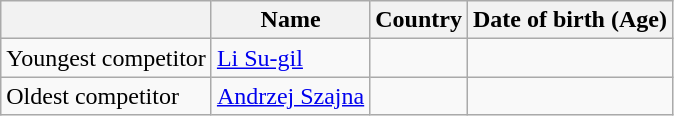<table class="wikitable sortable">
<tr>
<th></th>
<th>Name</th>
<th>Country</th>
<th>Date of birth (Age)</th>
</tr>
<tr>
<td>Youngest competitor</td>
<td><a href='#'>Li Su-gil</a></td>
<td></td>
<td></td>
</tr>
<tr>
<td>Oldest competitor</td>
<td><a href='#'>Andrzej Szajna</a></td>
<td></td>
<td></td>
</tr>
</table>
